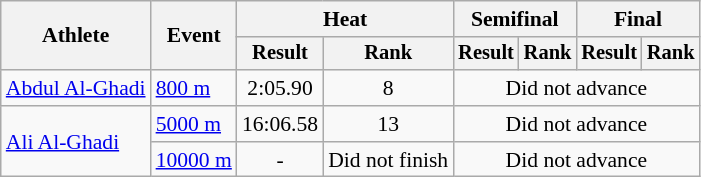<table class=wikitable style="font-size:90%">
<tr>
<th rowspan="2">Athlete</th>
<th rowspan="2">Event</th>
<th colspan="2">Heat</th>
<th colspan="2">Semifinal</th>
<th colspan="2">Final</th>
</tr>
<tr style="font-size:95%">
<th>Result</th>
<th>Rank</th>
<th>Result</th>
<th>Rank</th>
<th>Result</th>
<th>Rank</th>
</tr>
<tr align=center>
<td align=left><a href='#'>Abdul Al-Ghadi</a></td>
<td align=left><a href='#'>800 m</a></td>
<td>2:05.90</td>
<td>8</td>
<td colspan=4>Did not advance</td>
</tr>
<tr align=center>
<td align=left rowspan=2><a href='#'>Ali Al-Ghadi</a></td>
<td align=left><a href='#'>5000 m</a></td>
<td>16:06.58</td>
<td>13</td>
<td colspan=4>Did not advance</td>
</tr>
<tr align=center>
<td align=left><a href='#'>10000 m</a></td>
<td>-</td>
<td>Did not finish</td>
<td colspan=4>Did not advance</td>
</tr>
</table>
